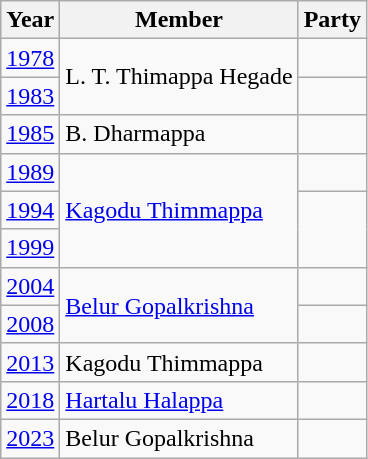<table class="wikitable">
<tr>
<th>Year</th>
<th>Member</th>
<th colspan="2">Party</th>
</tr>
<tr>
<td><a href='#'>1978</a></td>
<td rowspan="2">L. T. Thimappa Hegade</td>
<td></td>
</tr>
<tr>
<td><a href='#'>1983</a></td>
<td></td>
</tr>
<tr>
<td><a href='#'>1985</a></td>
<td>B. Dharmappa</td>
<td></td>
</tr>
<tr>
<td><a href='#'>1989</a></td>
<td rowspan="3"><a href='#'>Kagodu Thimmappa</a></td>
<td></td>
</tr>
<tr>
<td><a href='#'>1994</a></td>
</tr>
<tr>
<td><a href='#'>1999</a></td>
</tr>
<tr>
<td><a href='#'>2004</a></td>
<td rowspan="2"><a href='#'>Belur Gopalkrishna</a></td>
<td></td>
</tr>
<tr>
<td><a href='#'>2008</a></td>
</tr>
<tr>
<td><a href='#'>2013</a></td>
<td>Kagodu Thimmappa</td>
<td></td>
</tr>
<tr>
<td><a href='#'>2018</a></td>
<td><a href='#'>Hartalu Halappa</a></td>
<td></td>
</tr>
<tr>
<td><a href='#'>2023</a></td>
<td>Belur Gopalkrishna</td>
<td></td>
</tr>
</table>
